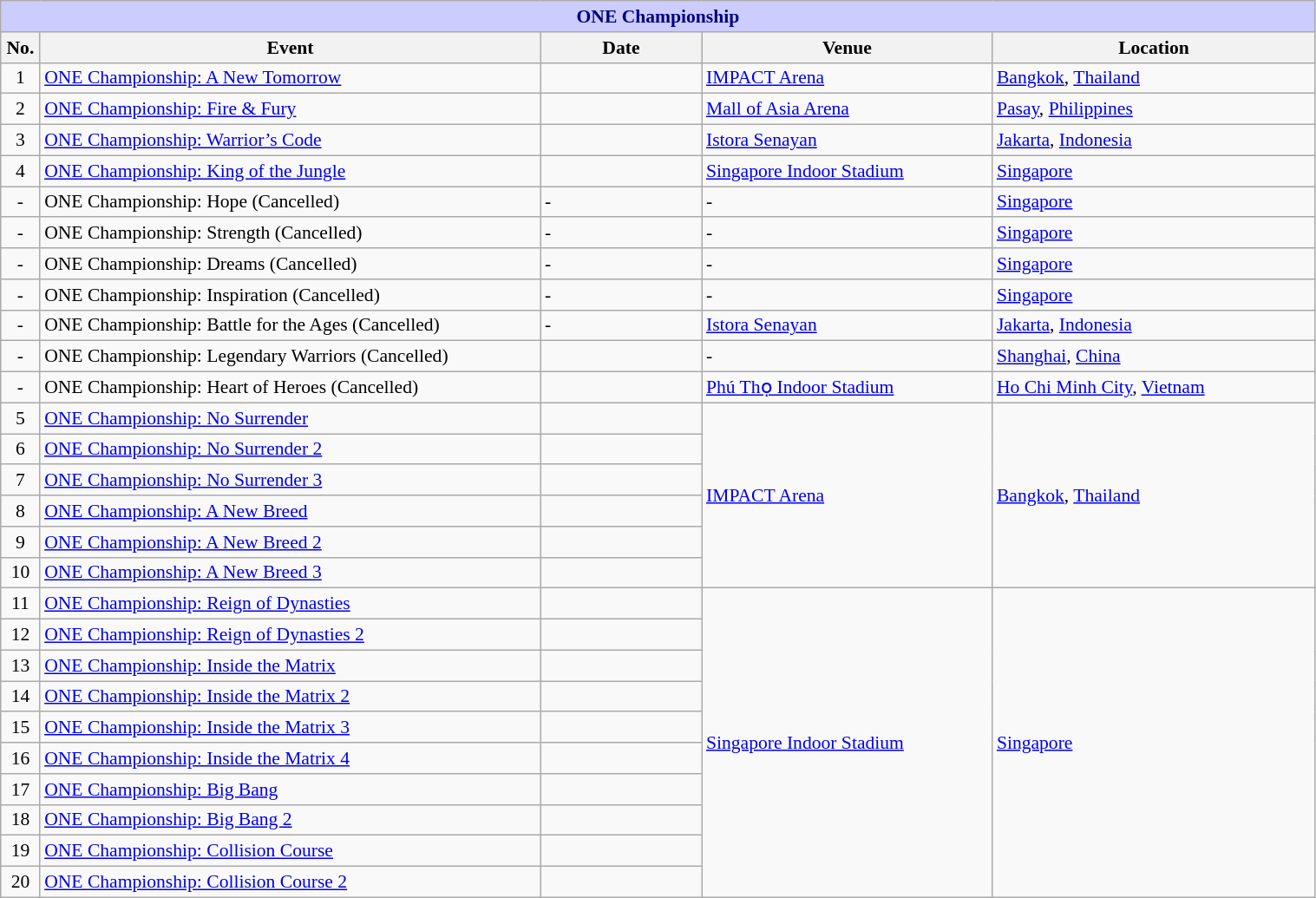<table class="wikitable" style="width:80%; font-size:90%;">
<tr>
<th colspan="8" style="background-color: #ccf; color: #000080; text-align: center;"><strong>ONE Championship</strong></th>
</tr>
<tr>
<th style= width:1%;">No.</th>
<th style= width:31%;">Event</th>
<th style= width:10%;">Date</th>
<th style= width:18%;">Venue</th>
<th style= width:20%;">Location</th>
</tr>
<tr>
<td align=center>1</td>
<td><a href='#'>ONE Championship: A New Tomorrow</a></td>
<td></td>
<td><a href='#'>IMPACT Arena</a></td>
<td> <a href='#'>Bangkok</a>, <a href='#'>Thailand</a></td>
</tr>
<tr>
<td align=center>2</td>
<td><a href='#'>ONE Championship: Fire & Fury</a></td>
<td></td>
<td><a href='#'>Mall of Asia Arena</a></td>
<td> <a href='#'>Pasay</a>, <a href='#'>Philippines</a></td>
</tr>
<tr>
<td align=center>3</td>
<td><a href='#'>ONE Championship: Warrior’s Code</a></td>
<td></td>
<td><a href='#'>Istora Senayan</a></td>
<td> <a href='#'>Jakarta</a>, <a href='#'>Indonesia</a></td>
</tr>
<tr>
<td align=center>4</td>
<td><a href='#'>ONE Championship: King of the Jungle</a></td>
<td></td>
<td><a href='#'>Singapore Indoor Stadium</a></td>
<td> <a href='#'>Singapore</a></td>
</tr>
<tr>
<td align=center>-</td>
<td>ONE Championship: Hope (Cancelled)</td>
<td>-</td>
<td>-</td>
<td> <a href='#'>Singapore</a></td>
</tr>
<tr>
<td align=center>-</td>
<td>ONE Championship: Strength (Cancelled)</td>
<td>-</td>
<td>-</td>
<td> <a href='#'>Singapore</a></td>
</tr>
<tr>
<td align=center>-</td>
<td>ONE Championship: Dreams (Cancelled)</td>
<td>-</td>
<td>-</td>
<td> <a href='#'>Singapore</a></td>
</tr>
<tr>
<td align=center>-</td>
<td>ONE Championship: Inspiration (Cancelled)</td>
<td>-</td>
<td>-</td>
<td> <a href='#'>Singapore</a></td>
</tr>
<tr>
<td align=center>-</td>
<td>ONE Championship: Battle for the Ages (Cancelled)</td>
<td>-</td>
<td><a href='#'>Istora Senayan</a></td>
<td> <a href='#'>Jakarta</a>, <a href='#'>Indonesia</a></td>
</tr>
<tr>
<td align=center>-</td>
<td>ONE Championship: Legendary Warriors (Cancelled)</td>
<td></td>
<td>-</td>
<td> <a href='#'>Shanghai</a>, <a href='#'>China</a></td>
</tr>
<tr>
<td align=center>-</td>
<td>ONE Championship: Heart of Heroes (Cancelled)</td>
<td></td>
<td><a href='#'>Phú Thọ Indoor Stadium</a></td>
<td> <a href='#'>Ho Chi Minh City</a>, <a href='#'>Vietnam</a></td>
</tr>
<tr>
<td align=center>5</td>
<td><a href='#'>ONE Championship: No Surrender</a></td>
<td></td>
<td rowspan=6><a href='#'>IMPACT Arena</a></td>
<td rowspan=6> <a href='#'>Bangkok</a>, <a href='#'>Thailand</a></td>
</tr>
<tr>
<td align=center>6</td>
<td><a href='#'>ONE Championship: No Surrender 2</a></td>
<td></td>
</tr>
<tr>
<td align=center>7</td>
<td><a href='#'>ONE Championship: No Surrender 3</a></td>
<td></td>
</tr>
<tr>
<td align=center>8</td>
<td><a href='#'>ONE Championship: A New Breed</a></td>
<td></td>
</tr>
<tr>
<td align=center>9</td>
<td><a href='#'>ONE Championship: A New Breed 2</a></td>
<td></td>
</tr>
<tr>
<td align=center>10</td>
<td><a href='#'>ONE Championship: A New Breed 3</a></td>
<td></td>
</tr>
<tr>
<td align=center>11</td>
<td><a href='#'>ONE Championship: Reign of Dynasties</a></td>
<td></td>
<td rowspan=10><a href='#'>Singapore Indoor Stadium</a></td>
<td rowspan=10> <a href='#'>Singapore</a></td>
</tr>
<tr>
<td align=center>12</td>
<td><a href='#'>ONE Championship: Reign of Dynasties 2</a></td>
<td></td>
</tr>
<tr>
<td align=center>13</td>
<td><a href='#'>ONE Championship: Inside the Matrix</a></td>
<td></td>
</tr>
<tr>
<td align=center>14</td>
<td><a href='#'>ONE Championship: Inside the Matrix 2</a></td>
<td></td>
</tr>
<tr>
<td align=center>15</td>
<td><a href='#'>ONE Championship: Inside the Matrix 3</a></td>
<td></td>
</tr>
<tr>
<td align=center>16</td>
<td><a href='#'>ONE Championship: Inside the Matrix 4</a></td>
<td></td>
</tr>
<tr>
<td align=center>17</td>
<td><a href='#'>ONE Championship: Big Bang</a></td>
<td></td>
</tr>
<tr>
<td align=center>18</td>
<td><a href='#'>ONE Championship: Big Bang 2</a></td>
<td></td>
</tr>
<tr>
<td align=center>19</td>
<td><a href='#'>ONE Championship: Collision Course</a></td>
<td></td>
</tr>
<tr>
<td align=center>20</td>
<td><a href='#'>ONE Championship: Collision Course 2</a></td>
<td></td>
</tr>
</table>
